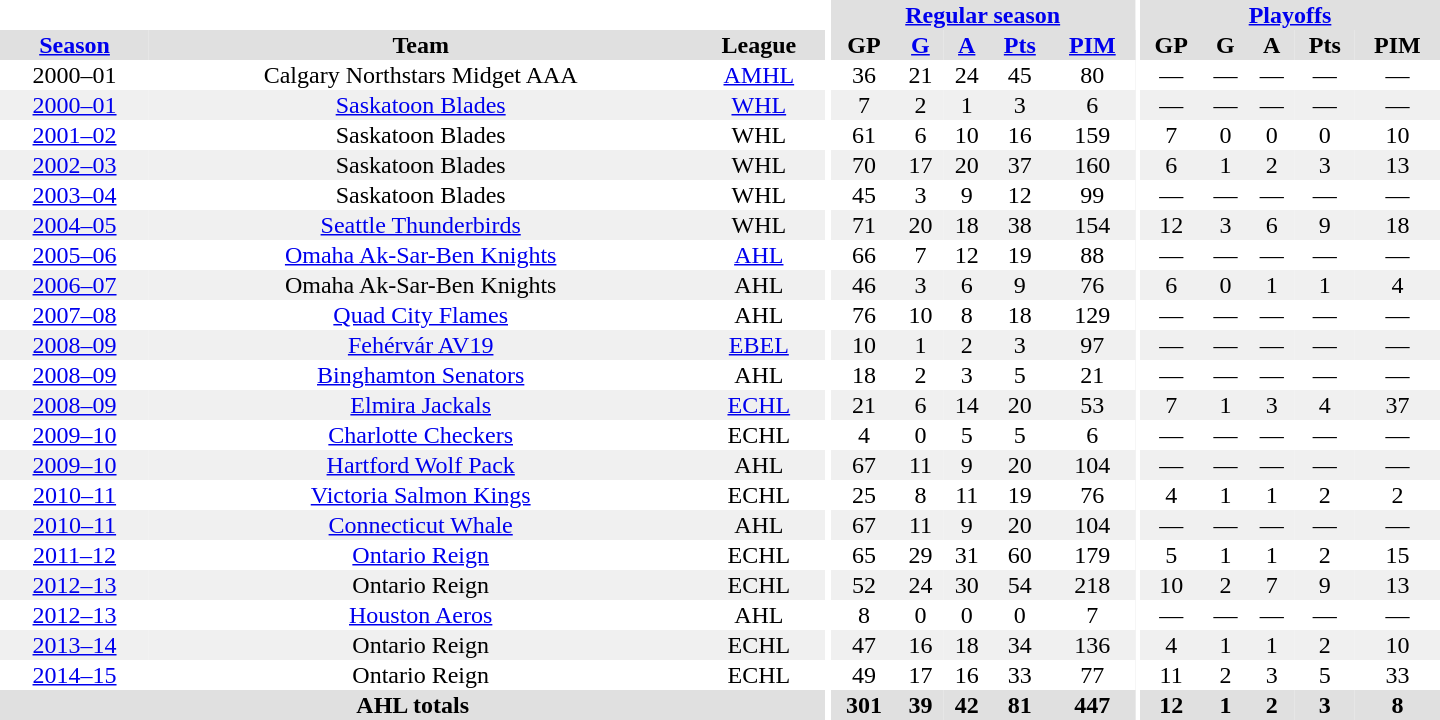<table border="0" cellpadding="1" cellspacing="0" style="text-align:center; width:60em">
<tr bgcolor="#e0e0e0">
<th colspan="3" bgcolor="#ffffff"></th>
<th rowspan="99" bgcolor="#ffffff"></th>
<th colspan="5"><a href='#'>Regular season</a></th>
<th rowspan="99" bgcolor="#ffffff"></th>
<th colspan="5"><a href='#'>Playoffs</a></th>
</tr>
<tr bgcolor="#e0e0e0">
<th><a href='#'>Season</a></th>
<th>Team</th>
<th>League</th>
<th>GP</th>
<th><a href='#'>G</a></th>
<th><a href='#'>A</a></th>
<th><a href='#'>Pts</a></th>
<th><a href='#'>PIM</a></th>
<th>GP</th>
<th>G</th>
<th>A</th>
<th>Pts</th>
<th>PIM</th>
</tr>
<tr>
<td 2000–01 AMHL season>2000–01</td>
<td>Calgary Northstars Midget AAA</td>
<td><a href='#'>AMHL</a></td>
<td>36</td>
<td>21</td>
<td>24</td>
<td>45</td>
<td>80</td>
<td>—</td>
<td>—</td>
<td>—</td>
<td>—</td>
<td>—</td>
</tr>
<tr bgcolor="#f0f0f0">
<td><a href='#'>2000–01</a></td>
<td><a href='#'>Saskatoon Blades</a></td>
<td><a href='#'>WHL</a></td>
<td>7</td>
<td>2</td>
<td>1</td>
<td>3</td>
<td>6</td>
<td>—</td>
<td>—</td>
<td>—</td>
<td>—</td>
<td>—</td>
</tr>
<tr>
<td><a href='#'>2001–02</a></td>
<td>Saskatoon Blades</td>
<td>WHL</td>
<td>61</td>
<td>6</td>
<td>10</td>
<td>16</td>
<td>159</td>
<td>7</td>
<td>0</td>
<td>0</td>
<td>0</td>
<td>10</td>
</tr>
<tr bgcolor="#f0f0f0">
<td><a href='#'>2002–03</a></td>
<td>Saskatoon Blades</td>
<td>WHL</td>
<td>70</td>
<td>17</td>
<td>20</td>
<td>37</td>
<td>160</td>
<td>6</td>
<td>1</td>
<td>2</td>
<td>3</td>
<td>13</td>
</tr>
<tr>
<td><a href='#'>2003–04</a></td>
<td>Saskatoon Blades</td>
<td>WHL</td>
<td>45</td>
<td>3</td>
<td>9</td>
<td>12</td>
<td>99</td>
<td>—</td>
<td>—</td>
<td>—</td>
<td>—</td>
<td>—</td>
</tr>
<tr bgcolor="#f0f0f0">
<td><a href='#'>2004–05</a></td>
<td><a href='#'>Seattle Thunderbirds</a></td>
<td>WHL</td>
<td>71</td>
<td>20</td>
<td>18</td>
<td>38</td>
<td>154</td>
<td>12</td>
<td>3</td>
<td>6</td>
<td>9</td>
<td>18</td>
</tr>
<tr>
<td><a href='#'>2005–06</a></td>
<td><a href='#'>Omaha Ak-Sar-Ben Knights</a></td>
<td><a href='#'>AHL</a></td>
<td>66</td>
<td>7</td>
<td>12</td>
<td>19</td>
<td>88</td>
<td>—</td>
<td>—</td>
<td>—</td>
<td>—</td>
<td>—</td>
</tr>
<tr bgcolor="#f0f0f0">
<td><a href='#'>2006–07</a></td>
<td>Omaha Ak-Sar-Ben Knights</td>
<td>AHL</td>
<td>46</td>
<td>3</td>
<td>6</td>
<td>9</td>
<td>76</td>
<td>6</td>
<td>0</td>
<td>1</td>
<td>1</td>
<td>4</td>
</tr>
<tr>
<td><a href='#'>2007–08</a></td>
<td><a href='#'>Quad City Flames</a></td>
<td>AHL</td>
<td>76</td>
<td>10</td>
<td>8</td>
<td>18</td>
<td>129</td>
<td>—</td>
<td>—</td>
<td>—</td>
<td>—</td>
<td>—</td>
</tr>
<tr bgcolor="#f0f0f0">
<td><a href='#'>2008–09</a></td>
<td><a href='#'>Fehérvár AV19</a></td>
<td><a href='#'>EBEL</a></td>
<td>10</td>
<td>1</td>
<td>2</td>
<td>3</td>
<td>97</td>
<td>—</td>
<td>—</td>
<td>—</td>
<td>—</td>
<td>—</td>
</tr>
<tr>
<td><a href='#'>2008–09</a></td>
<td><a href='#'>Binghamton Senators</a></td>
<td>AHL</td>
<td>18</td>
<td>2</td>
<td>3</td>
<td>5</td>
<td>21</td>
<td>—</td>
<td>—</td>
<td>—</td>
<td>—</td>
<td>—</td>
</tr>
<tr bgcolor="#f0f0f0">
<td><a href='#'>2008–09</a></td>
<td><a href='#'>Elmira Jackals</a></td>
<td><a href='#'>ECHL</a></td>
<td>21</td>
<td>6</td>
<td>14</td>
<td>20</td>
<td>53</td>
<td>7</td>
<td>1</td>
<td>3</td>
<td>4</td>
<td>37</td>
</tr>
<tr>
<td><a href='#'>2009–10</a></td>
<td><a href='#'>Charlotte Checkers</a></td>
<td>ECHL</td>
<td>4</td>
<td>0</td>
<td>5</td>
<td>5</td>
<td>6</td>
<td>—</td>
<td>—</td>
<td>—</td>
<td>—</td>
<td>—</td>
</tr>
<tr bgcolor="#f0f0f0">
<td><a href='#'>2009–10</a></td>
<td><a href='#'>Hartford Wolf Pack</a></td>
<td>AHL</td>
<td>67</td>
<td>11</td>
<td>9</td>
<td>20</td>
<td>104</td>
<td>—</td>
<td>—</td>
<td>—</td>
<td>—</td>
<td>—</td>
</tr>
<tr>
<td><a href='#'>2010–11</a></td>
<td><a href='#'>Victoria Salmon Kings</a></td>
<td>ECHL</td>
<td>25</td>
<td>8</td>
<td>11</td>
<td>19</td>
<td>76</td>
<td>4</td>
<td>1</td>
<td>1</td>
<td>2</td>
<td>2</td>
</tr>
<tr bgcolor="#f0f0f0">
<td><a href='#'>2010–11</a></td>
<td><a href='#'>Connecticut Whale</a></td>
<td>AHL</td>
<td>67</td>
<td>11</td>
<td>9</td>
<td>20</td>
<td>104</td>
<td>—</td>
<td>—</td>
<td>—</td>
<td>—</td>
<td>—</td>
</tr>
<tr>
<td><a href='#'>2011–12</a></td>
<td><a href='#'>Ontario Reign</a></td>
<td>ECHL</td>
<td>65</td>
<td>29</td>
<td>31</td>
<td>60</td>
<td>179</td>
<td>5</td>
<td>1</td>
<td>1</td>
<td>2</td>
<td>15</td>
</tr>
<tr bgcolor="#f0f0f0">
<td><a href='#'>2012–13</a></td>
<td>Ontario Reign</td>
<td>ECHL</td>
<td>52</td>
<td>24</td>
<td>30</td>
<td>54</td>
<td>218</td>
<td>10</td>
<td>2</td>
<td>7</td>
<td>9</td>
<td>13</td>
</tr>
<tr>
<td><a href='#'>2012–13</a></td>
<td><a href='#'>Houston Aeros</a></td>
<td>AHL</td>
<td>8</td>
<td>0</td>
<td>0</td>
<td>0</td>
<td>7</td>
<td>—</td>
<td>—</td>
<td>—</td>
<td>—</td>
<td>—</td>
</tr>
<tr bgcolor="#f0f0f0">
<td><a href='#'>2013–14</a></td>
<td>Ontario Reign</td>
<td>ECHL</td>
<td>47</td>
<td>16</td>
<td>18</td>
<td>34</td>
<td>136</td>
<td>4</td>
<td>1</td>
<td>1</td>
<td>2</td>
<td>10</td>
</tr>
<tr>
<td><a href='#'>2014–15</a></td>
<td>Ontario Reign</td>
<td>ECHL</td>
<td>49</td>
<td>17</td>
<td>16</td>
<td>33</td>
<td>77</td>
<td>11</td>
<td>2</td>
<td>3</td>
<td>5</td>
<td>33</td>
</tr>
<tr ALIGN="center" bgcolor="#e0e0e0">
<th colspan="3">AHL totals</th>
<th ALIGN="center">301</th>
<th ALIGN="center">39</th>
<th ALIGN="center">42</th>
<th ALIGN="center">81</th>
<th ALIGN="center">447</th>
<th ALIGN="center">12</th>
<th ALIGN="center">1</th>
<th ALIGN="center">2</th>
<th ALIGN="center">3</th>
<th ALIGN="center">8</th>
</tr>
</table>
